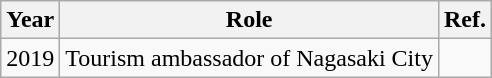<table class="wikitable">
<tr>
<th>Year</th>
<th>Role</th>
<th>Ref.</th>
</tr>
<tr>
<td>2019</td>
<td>Tourism ambassador of Nagasaki City</td>
<td></td>
</tr>
</table>
